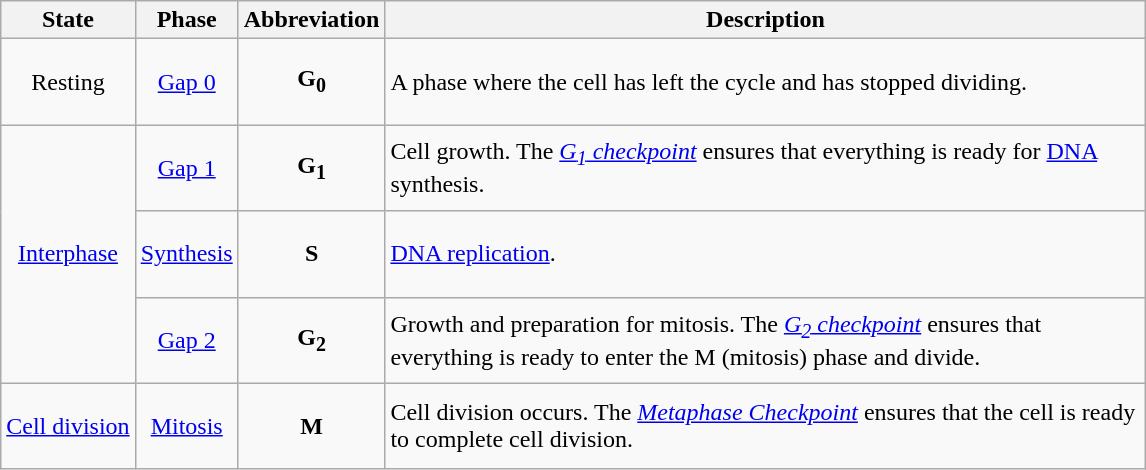<table class="wikitable"  style="text-align:center">
<tr>
<th>State</th>
<th>Phase</th>
<th>Abbreviation</th>
<th>Description</th>
</tr>
<tr>
<td>Resting</td>
<td style="height:50px"><a href='#'>Gap 0</a></td>
<td><strong>G<sub>0</sub></strong></td>
<td align="left" width="500pt">A phase where the cell has left the cycle and has stopped dividing.</td>
</tr>
<tr>
<td rowspan="3"><a href='#'>Interphase</a></td>
<td style="height:50px"><a href='#'>Gap 1</a></td>
<td><strong>G<sub>1</sub></strong></td>
<td align="left" width="500pt">Cell growth. The <em><a href='#'>G<sub>1</sub> checkpoint</a></em> ensures that everything is ready for <a href='#'>DNA</a> synthesis.</td>
</tr>
<tr>
<td style="height:50px"><a href='#'>Synthesis</a></td>
<td><strong>S</strong></td>
<td align="left" width="500pt"><a href='#'>DNA replication</a>.</td>
</tr>
<tr>
<td style="height:50px"><a href='#'>Gap 2</a></td>
<td><strong>G<sub>2</sub></strong></td>
<td align="left" width="500pt">Growth and preparation for mitosis. The <em><a href='#'>G<sub>2</sub> checkpoint</a></em> ensures that everything is ready to enter the M (mitosis) phase and divide.</td>
</tr>
<tr>
<td><a href='#'>Cell division</a></td>
<td style="height:50px"><a href='#'>Mitosis</a></td>
<td><strong>M</strong></td>
<td align="left" width="500pt">Cell division occurs. The <em><a href='#'>Metaphase Checkpoint</a></em> ensures that the cell is ready to complete cell division.</td>
</tr>
</table>
